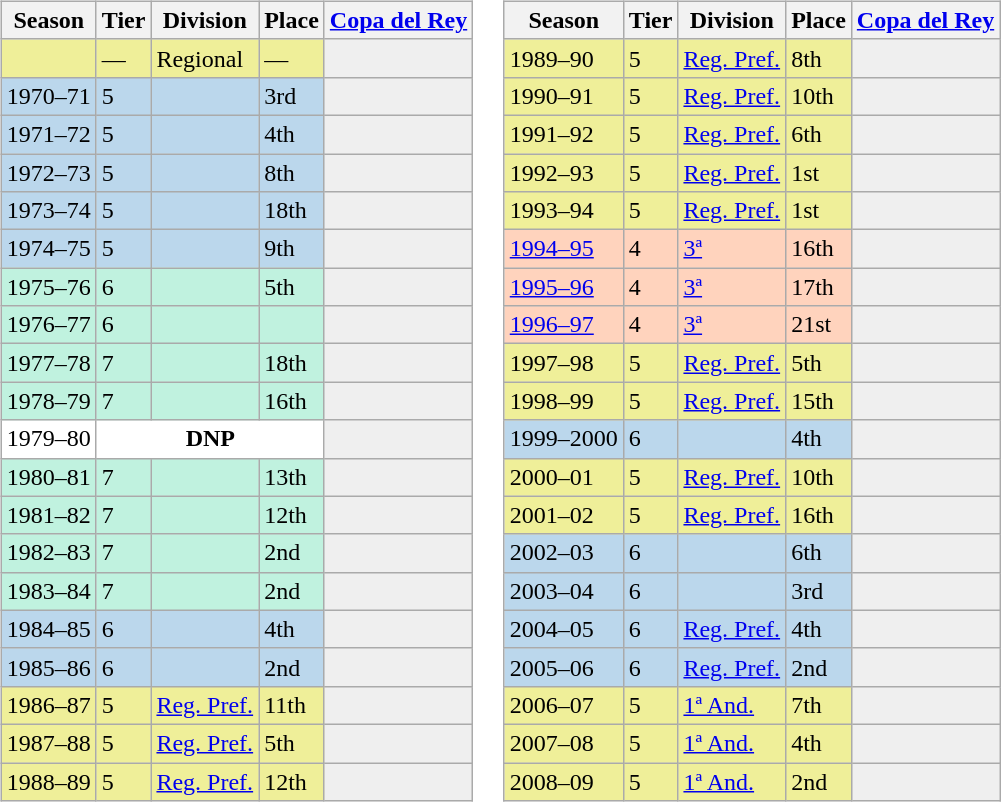<table>
<tr>
<td valign="top" width=0%><br><table class="wikitable">
<tr style="background:#f0f6fa;">
<th>Season</th>
<th>Tier</th>
<th>Division</th>
<th>Place</th>
<th><a href='#'>Copa del Rey</a></th>
</tr>
<tr>
<td style="background:#EFEF99;"></td>
<td style="background:#EFEF99;">—</td>
<td style="background:#EFEF99;">Regional</td>
<td style="background:#EFEF99;">—</td>
<th style="background:#efefef;"></th>
</tr>
<tr>
<td style="background:#BBD7EC;">1970–71</td>
<td style="background:#BBD7EC;">5</td>
<td style="background:#BBD7EC;"></td>
<td style="background:#BBD7EC;">3rd</td>
<th style="background:#efefef;"></th>
</tr>
<tr>
<td style="background:#BBD7EC;">1971–72</td>
<td style="background:#BBD7EC;">5</td>
<td style="background:#BBD7EC;"></td>
<td style="background:#BBD7EC;">4th</td>
<th style="background:#efefef;"></th>
</tr>
<tr>
<td style="background:#BBD7EC;">1972–73</td>
<td style="background:#BBD7EC;">5</td>
<td style="background:#BBD7EC;"></td>
<td style="background:#BBD7EC;">8th</td>
<th style="background:#efefef;"></th>
</tr>
<tr>
<td style="background:#BBD7EC;">1973–74</td>
<td style="background:#BBD7EC;">5</td>
<td style="background:#BBD7EC;"></td>
<td style="background:#BBD7EC;">18th</td>
<th style="background:#efefef;"></th>
</tr>
<tr>
<td style="background:#BBD7EC;">1974–75</td>
<td style="background:#BBD7EC;">5</td>
<td style="background:#BBD7EC;"></td>
<td style="background:#BBD7EC;">9th</td>
<th style="background:#efefef;"></th>
</tr>
<tr>
<td style="background:#C0F2DF;">1975–76</td>
<td style="background:#C0F2DF;">6</td>
<td style="background:#C0F2DF;"></td>
<td style="background:#C0F2DF;">5th</td>
<th style="background:#efefef;"></th>
</tr>
<tr>
<td style="background:#C0F2DF;">1976–77</td>
<td style="background:#C0F2DF;">6</td>
<td style="background:#C0F2DF;"></td>
<td style="background:#C0F2DF;"></td>
<th style="background:#efefef;"></th>
</tr>
<tr>
<td style="background:#C0F2DF;">1977–78</td>
<td style="background:#C0F2DF;">7</td>
<td style="background:#C0F2DF;"></td>
<td style="background:#C0F2DF;">18th</td>
<th style="background:#efefef;"></th>
</tr>
<tr>
<td style="background:#C0F2DF;">1978–79</td>
<td style="background:#C0F2DF;">7</td>
<td style="background:#C0F2DF;"></td>
<td style="background:#C0F2DF;">16th</td>
<th style="background:#efefef;"></th>
</tr>
<tr>
<td style="background:#FFFFFF;">1979–80</td>
<th style="background:#FFFFFF;" colspan="3">DNP</th>
<th style="background:#efefef;"></th>
</tr>
<tr>
<td style="background:#C0F2DF;">1980–81</td>
<td style="background:#C0F2DF;">7</td>
<td style="background:#C0F2DF;"></td>
<td style="background:#C0F2DF;">13th</td>
<th style="background:#efefef;"></th>
</tr>
<tr>
<td style="background:#C0F2DF;">1981–82</td>
<td style="background:#C0F2DF;">7</td>
<td style="background:#C0F2DF;"></td>
<td style="background:#C0F2DF;">12th</td>
<th style="background:#efefef;"></th>
</tr>
<tr>
<td style="background:#C0F2DF;">1982–83</td>
<td style="background:#C0F2DF;">7</td>
<td style="background:#C0F2DF;"></td>
<td style="background:#C0F2DF;">2nd</td>
<th style="background:#efefef;"></th>
</tr>
<tr>
<td style="background:#C0F2DF;">1983–84</td>
<td style="background:#C0F2DF;">7</td>
<td style="background:#C0F2DF;"></td>
<td style="background:#C0F2DF;">2nd</td>
<th style="background:#efefef;"></th>
</tr>
<tr>
<td style="background:#BBD7EC;">1984–85</td>
<td style="background:#BBD7EC;">6</td>
<td style="background:#BBD7EC;"></td>
<td style="background:#BBD7EC;">4th</td>
<th style="background:#efefef;"></th>
</tr>
<tr>
<td style="background:#BBD7EC;">1985–86</td>
<td style="background:#BBD7EC;">6</td>
<td style="background:#BBD7EC;"></td>
<td style="background:#BBD7EC;">2nd</td>
<th style="background:#efefef;"></th>
</tr>
<tr>
<td style="background:#EFEF99;">1986–87</td>
<td style="background:#EFEF99;">5</td>
<td style="background:#EFEF99;"><a href='#'>Reg. Pref.</a></td>
<td style="background:#EFEF99;">11th</td>
<th style="background:#efefef;"></th>
</tr>
<tr>
<td style="background:#EFEF99;">1987–88</td>
<td style="background:#EFEF99;">5</td>
<td style="background:#EFEF99;"><a href='#'>Reg. Pref.</a></td>
<td style="background:#EFEF99;">5th</td>
<th style="background:#efefef;"></th>
</tr>
<tr>
<td style="background:#EFEF99;">1988–89</td>
<td style="background:#EFEF99;">5</td>
<td style="background:#EFEF99;"><a href='#'>Reg. Pref.</a></td>
<td style="background:#EFEF99;">12th</td>
<th style="background:#efefef;"></th>
</tr>
</table>
</td>
<td valign="top" width=0%><br><table class="wikitable">
<tr style="background:#f0f6fa;">
<th>Season</th>
<th>Tier</th>
<th>Division</th>
<th>Place</th>
<th><a href='#'>Copa del Rey</a></th>
</tr>
<tr>
<td style="background:#EFEF99;">1989–90</td>
<td style="background:#EFEF99;">5</td>
<td style="background:#EFEF99;"><a href='#'>Reg. Pref.</a></td>
<td style="background:#EFEF99;">8th</td>
<th style="background:#efefef;"></th>
</tr>
<tr>
<td style="background:#EFEF99;">1990–91</td>
<td style="background:#EFEF99;">5</td>
<td style="background:#EFEF99;"><a href='#'>Reg. Pref.</a></td>
<td style="background:#EFEF99;">10th</td>
<th style="background:#efefef;"></th>
</tr>
<tr>
<td style="background:#EFEF99;">1991–92</td>
<td style="background:#EFEF99;">5</td>
<td style="background:#EFEF99;"><a href='#'>Reg. Pref.</a></td>
<td style="background:#EFEF99;">6th</td>
<th style="background:#efefef;"></th>
</tr>
<tr>
<td style="background:#EFEF99;">1992–93</td>
<td style="background:#EFEF99;">5</td>
<td style="background:#EFEF99;"><a href='#'>Reg. Pref.</a></td>
<td style="background:#EFEF99;">1st</td>
<th style="background:#efefef;"></th>
</tr>
<tr>
<td style="background:#EFEF99;">1993–94</td>
<td style="background:#EFEF99;">5</td>
<td style="background:#EFEF99;"><a href='#'>Reg. Pref.</a></td>
<td style="background:#EFEF99;">1st</td>
<th style="background:#efefef;"></th>
</tr>
<tr>
<td style="background:#FFD3BD;"><a href='#'>1994–95</a></td>
<td style="background:#FFD3BD;">4</td>
<td style="background:#FFD3BD;"><a href='#'>3ª</a></td>
<td style="background:#FFD3BD;">16th</td>
<td style="background:#efefef;"></td>
</tr>
<tr>
<td style="background:#FFD3BD;"><a href='#'>1995–96</a></td>
<td style="background:#FFD3BD;">4</td>
<td style="background:#FFD3BD;"><a href='#'>3ª</a></td>
<td style="background:#FFD3BD;">17th</td>
<td style="background:#efefef;"></td>
</tr>
<tr>
<td style="background:#FFD3BD;"><a href='#'>1996–97</a></td>
<td style="background:#FFD3BD;">4</td>
<td style="background:#FFD3BD;"><a href='#'>3ª</a></td>
<td style="background:#FFD3BD;">21st</td>
<td style="background:#efefef;"></td>
</tr>
<tr>
<td style="background:#EFEF99;">1997–98</td>
<td style="background:#EFEF99;">5</td>
<td style="background:#EFEF99;"><a href='#'>Reg. Pref.</a></td>
<td style="background:#EFEF99;">5th</td>
<th style="background:#efefef;"></th>
</tr>
<tr>
<td style="background:#EFEF99;">1998–99</td>
<td style="background:#EFEF99;">5</td>
<td style="background:#EFEF99;"><a href='#'>Reg. Pref.</a></td>
<td style="background:#EFEF99;">15th</td>
<th style="background:#efefef;"></th>
</tr>
<tr>
<td style="background:#BBD7EC;">1999–2000</td>
<td style="background:#BBD7EC;">6</td>
<td style="background:#BBD7EC;"></td>
<td style="background:#BBD7EC;">4th</td>
<th style="background:#efefef;"></th>
</tr>
<tr>
<td style="background:#EFEF99;">2000–01</td>
<td style="background:#EFEF99;">5</td>
<td style="background:#EFEF99;"><a href='#'>Reg. Pref.</a></td>
<td style="background:#EFEF99;">10th</td>
<th style="background:#efefef;"></th>
</tr>
<tr>
<td style="background:#EFEF99;">2001–02</td>
<td style="background:#EFEF99;">5</td>
<td style="background:#EFEF99;"><a href='#'>Reg. Pref.</a></td>
<td style="background:#EFEF99;">16th</td>
<th style="background:#efefef;"></th>
</tr>
<tr>
<td style="background:#BBD7EC;">2002–03</td>
<td style="background:#BBD7EC;">6</td>
<td style="background:#BBD7EC;"></td>
<td style="background:#BBD7EC;">6th</td>
<th style="background:#efefef;"></th>
</tr>
<tr>
<td style="background:#BBD7EC;">2003–04</td>
<td style="background:#BBD7EC;">6</td>
<td style="background:#BBD7EC;"></td>
<td style="background:#BBD7EC;">3rd</td>
<th style="background:#efefef;"></th>
</tr>
<tr>
<td style="background:#BBD7EC;">2004–05</td>
<td style="background:#BBD7EC;">6</td>
<td style="background:#BBD7EC;"><a href='#'>Reg. Pref.</a></td>
<td style="background:#BBD7EC;">4th</td>
<th style="background:#efefef;"></th>
</tr>
<tr>
<td style="background:#BBD7EC;">2005–06</td>
<td style="background:#BBD7EC;">6</td>
<td style="background:#BBD7EC;"><a href='#'>Reg. Pref.</a></td>
<td style="background:#BBD7EC;">2nd</td>
<th style="background:#efefef;"></th>
</tr>
<tr>
<td style="background:#EFEF99;">2006–07</td>
<td style="background:#EFEF99;">5</td>
<td style="background:#EFEF99;"><a href='#'>1ª And.</a></td>
<td style="background:#EFEF99;">7th</td>
<th style="background:#efefef;"></th>
</tr>
<tr>
<td style="background:#EFEF99;">2007–08</td>
<td style="background:#EFEF99;">5</td>
<td style="background:#EFEF99;"><a href='#'>1ª And.</a></td>
<td style="background:#EFEF99;">4th</td>
<th style="background:#efefef;"></th>
</tr>
<tr>
<td style="background:#EFEF99;">2008–09</td>
<td style="background:#EFEF99;">5</td>
<td style="background:#EFEF99;"><a href='#'>1ª And.</a></td>
<td style="background:#EFEF99;">2nd</td>
<th style="background:#efefef;"></th>
</tr>
</table>
</td>
</tr>
</table>
